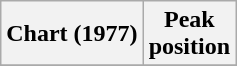<table class="wikitable plainrowheaders">
<tr>
<th>Chart (1977)</th>
<th>Peak<br>position</th>
</tr>
<tr>
</tr>
</table>
